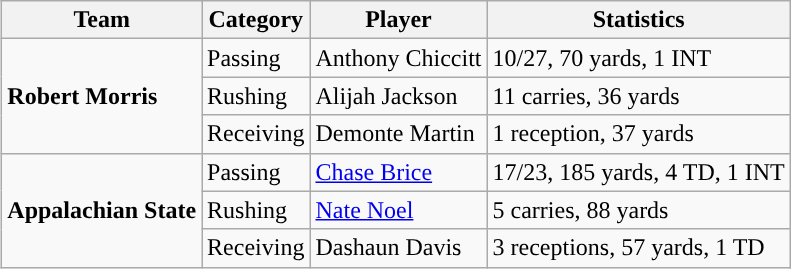<table class="wikitable" style="float: right;">
<tr>
<th>Team</th>
<th>Category</th>
<th>Player</th>
<th>Statistics</th>
</tr>
<tr>
<td rowspan=3><strong>Robert Morris</strong></td>
<td>Passing</td>
<td>Anthony Chiccitt</td>
<td>10/27, 70 yards, 1 INT</td>
</tr>
<tr>
<td>Rushing</td>
<td>Alijah Jackson</td>
<td>11 carries, 36 yards</td>
</tr>
<tr>
<td>Receiving</td>
<td>Demonte Martin</td>
<td>1 reception, 37 yards</td>
</tr>
<tr>
<td rowspan=3><strong>Appalachian State</strong></td>
<td>Passing</td>
<td><a href='#'>Chase Brice</a></td>
<td>17/23, 185 yards, 4 TD, 1 INT</td>
</tr>
<tr>
<td>Rushing</td>
<td><a href='#'>Nate Noel</a></td>
<td>5 carries, 88 yards</td>
</tr>
<tr>
<td>Receiving</td>
<td>Dashaun Davis</td>
<td>3 receptions, 57 yards, 1 TD</td>
</tr>
</table>
